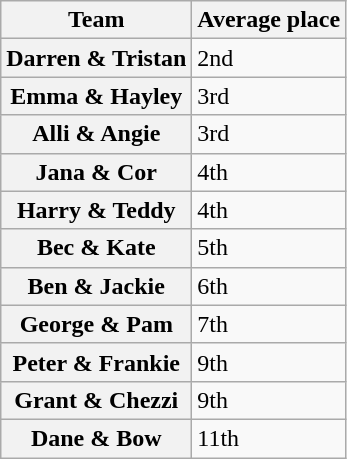<table class="wikitable">
<tr>
<th>Team</th>
<th>Average place</th>
</tr>
<tr>
<th>Darren & Tristan</th>
<td>2nd</td>
</tr>
<tr>
<th>Emma & Hayley</th>
<td>3rd</td>
</tr>
<tr>
<th>Alli & Angie</th>
<td>3rd</td>
</tr>
<tr>
<th>Jana & Cor</th>
<td>4th</td>
</tr>
<tr>
<th>Harry & Teddy</th>
<td>4th</td>
</tr>
<tr>
<th>Bec & Kate</th>
<td>5th</td>
</tr>
<tr>
<th>Ben & Jackie</th>
<td>6th</td>
</tr>
<tr>
<th>George & Pam</th>
<td>7th</td>
</tr>
<tr>
<th>Peter & Frankie</th>
<td>9th</td>
</tr>
<tr>
<th>Grant & Chezzi</th>
<td>9th</td>
</tr>
<tr>
<th>Dane & Bow</th>
<td>11th</td>
</tr>
</table>
